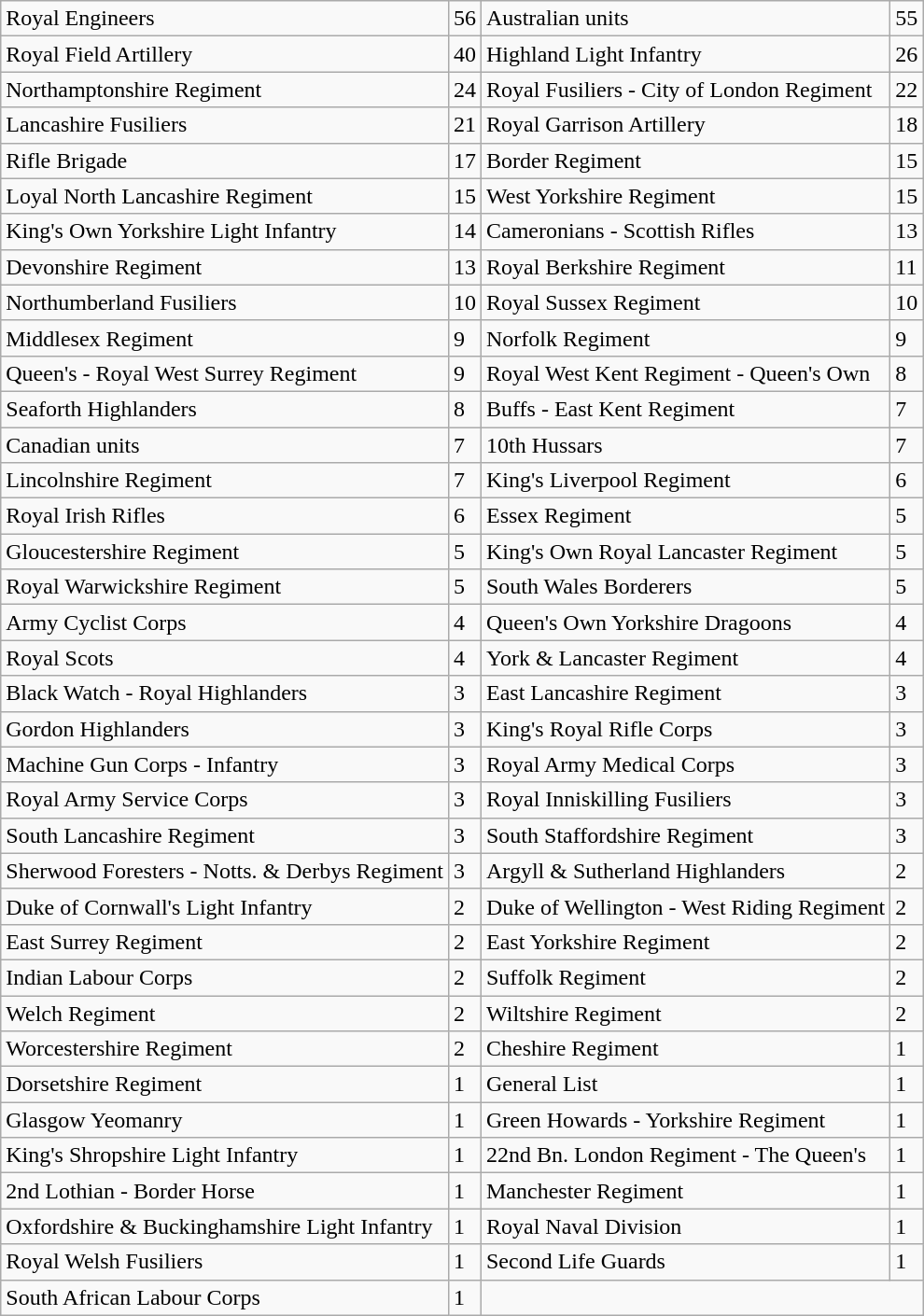<table class="wikitable">
<tr>
<td>Royal Engineers</td>
<td>56</td>
<td>Australian units</td>
<td>55</td>
</tr>
<tr>
<td>Royal Field Artillery</td>
<td>40</td>
<td>Highland Light Infantry</td>
<td>26</td>
</tr>
<tr>
<td>Northamptonshire Regiment</td>
<td>24</td>
<td>Royal Fusiliers - City of London Regiment</td>
<td>22</td>
</tr>
<tr>
<td>Lancashire Fusiliers</td>
<td>21</td>
<td>Royal Garrison Artillery</td>
<td>18</td>
</tr>
<tr>
<td>Rifle Brigade</td>
<td>17</td>
<td>Border Regiment</td>
<td>15</td>
</tr>
<tr>
<td>Loyal North Lancashire Regiment</td>
<td>15</td>
<td>West Yorkshire Regiment</td>
<td>15</td>
</tr>
<tr>
<td>King's Own Yorkshire Light Infantry</td>
<td>14</td>
<td>Cameronians - Scottish Rifles</td>
<td>13</td>
</tr>
<tr>
<td>Devonshire Regiment</td>
<td>13</td>
<td>Royal Berkshire Regiment</td>
<td>11</td>
</tr>
<tr>
<td>Northumberland Fusiliers</td>
<td>10</td>
<td>Royal Sussex Regiment</td>
<td>10</td>
</tr>
<tr>
<td>Middlesex Regiment</td>
<td>9</td>
<td>Norfolk Regiment</td>
<td>9</td>
</tr>
<tr>
<td>Queen's - Royal West Surrey Regiment</td>
<td>9</td>
<td>Royal West Kent Regiment - Queen's Own</td>
<td>8</td>
</tr>
<tr>
<td>Seaforth Highlanders</td>
<td>8</td>
<td>Buffs - East Kent Regiment</td>
<td>7</td>
</tr>
<tr>
<td>Canadian units</td>
<td>7</td>
<td>10th Hussars</td>
<td>7</td>
</tr>
<tr>
<td>Lincolnshire Regiment</td>
<td>7</td>
<td>King's Liverpool Regiment</td>
<td>6</td>
</tr>
<tr>
<td>Royal Irish Rifles</td>
<td>6</td>
<td>Essex Regiment</td>
<td>5</td>
</tr>
<tr>
<td>Gloucestershire Regiment</td>
<td>5</td>
<td>King's Own Royal Lancaster Regiment</td>
<td>5</td>
</tr>
<tr>
<td>Royal Warwickshire Regiment</td>
<td>5</td>
<td>South Wales Borderers</td>
<td>5</td>
</tr>
<tr>
<td>Army Cyclist Corps</td>
<td>4</td>
<td>Queen's Own Yorkshire Dragoons</td>
<td>4</td>
</tr>
<tr>
<td>Royal Scots</td>
<td>4</td>
<td>York & Lancaster Regiment</td>
<td>4</td>
</tr>
<tr>
<td>Black Watch - Royal Highlanders</td>
<td>3</td>
<td>East Lancashire Regiment</td>
<td>3</td>
</tr>
<tr>
<td>Gordon Highlanders</td>
<td>3</td>
<td>King's Royal Rifle Corps</td>
<td>3</td>
</tr>
<tr>
<td>Machine Gun Corps - Infantry</td>
<td>3</td>
<td>Royal Army Medical Corps</td>
<td>3</td>
</tr>
<tr>
<td>Royal Army Service Corps</td>
<td>3</td>
<td>Royal Inniskilling Fusiliers</td>
<td>3</td>
</tr>
<tr>
<td>South Lancashire Regiment</td>
<td>3</td>
<td>South Staffordshire Regiment</td>
<td>3</td>
</tr>
<tr>
<td>Sherwood Foresters - Notts. & Derbys Regiment</td>
<td>3</td>
<td>Argyll & Sutherland Highlanders</td>
<td>2</td>
</tr>
<tr>
<td>Duke of Cornwall's Light Infantry</td>
<td>2</td>
<td>Duke of Wellington - West Riding Regiment</td>
<td>2</td>
</tr>
<tr>
<td>East Surrey Regiment</td>
<td>2</td>
<td>East Yorkshire Regiment</td>
<td>2</td>
</tr>
<tr>
<td>Indian Labour Corps</td>
<td>2</td>
<td>Suffolk Regiment</td>
<td>2</td>
</tr>
<tr>
<td>Welch Regiment</td>
<td>2</td>
<td>Wiltshire Regiment</td>
<td>2</td>
</tr>
<tr>
<td>Worcestershire Regiment</td>
<td>2</td>
<td>Cheshire Regiment</td>
<td>1</td>
</tr>
<tr>
<td>Dorsetshire Regiment</td>
<td>1</td>
<td>General List</td>
<td>1</td>
</tr>
<tr>
<td>Glasgow Yeomanry</td>
<td>1</td>
<td>Green Howards - Yorkshire Regiment</td>
<td>1</td>
</tr>
<tr>
<td>King's Shropshire Light Infantry</td>
<td>1</td>
<td>22nd Bn. London Regiment - The Queen's</td>
<td>1</td>
</tr>
<tr>
<td>2nd Lothian - Border Horse</td>
<td>1</td>
<td>Manchester Regiment</td>
<td>1</td>
</tr>
<tr>
<td>Oxfordshire & Buckinghamshire Light Infantry</td>
<td>1</td>
<td>Royal Naval Division</td>
<td>1</td>
</tr>
<tr>
<td>Royal Welsh Fusiliers</td>
<td>1</td>
<td>Second Life Guards</td>
<td>1</td>
</tr>
<tr>
<td>South African Labour Corps</td>
<td>1</td>
</tr>
</table>
